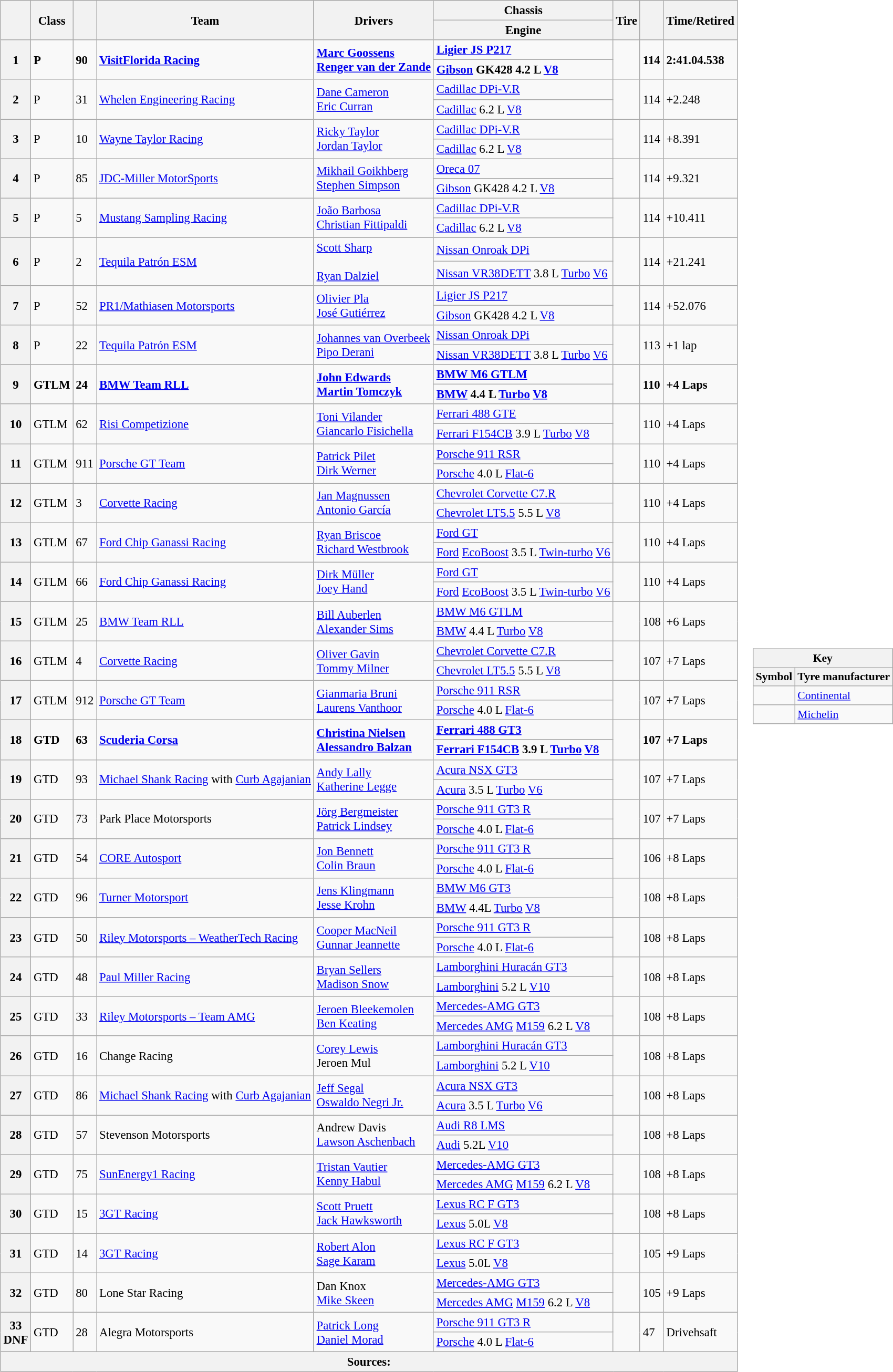<table>
<tr>
<td><br><table class="wikitable" style="font-size: 95%;">
<tr>
<th rowspan="2"></th>
<th rowspan="2">Class</th>
<th rowspan="2" class="unsortable"></th>
<th rowspan="2" class="unsortable">Team</th>
<th rowspan="2" class="unsortable">Drivers</th>
<th scope="col" class="unsortable">Chassis</th>
<th rowspan="2">Tire</th>
<th rowspan="2" class="unsortable"></th>
<th rowspan="2" class="unsortable">Time/Retired</th>
</tr>
<tr>
<th>Engine</th>
</tr>
<tr style="font-weight:bold">
<th rowspan="2">1</th>
<td rowspan="2">P</td>
<td rowspan="2">90</td>
<td rowspan="2"> <a href='#'>VisitFlorida Racing</a></td>
<td rowspan="2"> <a href='#'>Marc Goossens</a><br> <a href='#'>Renger van der Zande</a></td>
<td><a href='#'>Ligier JS P217</a></td>
<td rowspan="2"></td>
<td rowspan="2">114</td>
<td rowspan="2">2:41.04.538</td>
</tr>
<tr style="font-weight:bold">
<td><a href='#'>Gibson</a> GK428 4.2 L <a href='#'>V8</a></td>
</tr>
<tr>
<th rowspan="2">2</th>
<td rowspan="2">P</td>
<td rowspan="2">31</td>
<td rowspan="2"> <a href='#'>Whelen Engineering Racing</a></td>
<td rowspan="2"> <a href='#'>Dane Cameron</a><br> <a href='#'>Eric Curran</a></td>
<td><a href='#'>Cadillac DPi-V.R</a></td>
<td rowspan="2"></td>
<td rowspan="2">114</td>
<td rowspan="2">+2.248</td>
</tr>
<tr>
<td><a href='#'>Cadillac</a> 6.2 L <a href='#'>V8</a></td>
</tr>
<tr>
<th rowspan="2">3</th>
<td rowspan="2">P</td>
<td rowspan="2">10</td>
<td rowspan="2"> <a href='#'>Wayne Taylor Racing</a></td>
<td rowspan="2"> <a href='#'>Ricky Taylor</a><br> <a href='#'>Jordan Taylor</a></td>
<td><a href='#'>Cadillac DPi-V.R</a></td>
<td rowspan="2"></td>
<td rowspan="2">114</td>
<td rowspan="2">+8.391</td>
</tr>
<tr>
<td><a href='#'>Cadillac</a> 6.2 L <a href='#'>V8</a></td>
</tr>
<tr>
<th rowspan="2">4</th>
<td rowspan="2">P</td>
<td rowspan="2">85</td>
<td rowspan="2"> <a href='#'>JDC-Miller MotorSports</a></td>
<td rowspan="2"> <a href='#'>Mikhail Goikhberg</a><br> <a href='#'>Stephen Simpson</a></td>
<td><a href='#'>Oreca 07</a></td>
<td rowspan="2"></td>
<td rowspan="2">114</td>
<td rowspan="2">+9.321</td>
</tr>
<tr>
<td><a href='#'>Gibson</a> GK428 4.2 L <a href='#'>V8</a></td>
</tr>
<tr>
<th rowspan="2">5</th>
<td rowspan="2">P</td>
<td rowspan="2">5</td>
<td rowspan="2"> <a href='#'>Mustang Sampling Racing</a></td>
<td rowspan="2"> <a href='#'>João Barbosa</a><br> <a href='#'>Christian Fittipaldi</a></td>
<td><a href='#'>Cadillac DPi-V.R</a></td>
<td rowspan="2"></td>
<td rowspan="2">114</td>
<td rowspan="2">+10.411</td>
</tr>
<tr>
<td><a href='#'>Cadillac</a> 6.2 L <a href='#'>V8</a></td>
</tr>
<tr>
<th rowspan="2">6</th>
<td rowspan="2">P</td>
<td rowspan="2">2</td>
<td rowspan="2"> <a href='#'>Tequila Patrón ESM</a></td>
<td rowspan="2"> <a href='#'>Scott Sharp</a><br><br> <a href='#'>Ryan Dalziel</a></td>
<td><a href='#'>Nissan Onroak DPi</a></td>
<td rowspan="2"></td>
<td rowspan="2">114</td>
<td rowspan="2">+21.241</td>
</tr>
<tr>
<td><a href='#'>Nissan VR38DETT</a> 3.8 L <a href='#'>Turbo</a> <a href='#'>V6</a></td>
</tr>
<tr>
<th rowspan="2">7</th>
<td rowspan="2">P</td>
<td rowspan="2">52</td>
<td rowspan="2"> <a href='#'>PR1/Mathiasen Motorsports</a></td>
<td rowspan="2"> <a href='#'>Olivier Pla</a><br> <a href='#'>José Gutiérrez</a></td>
<td><a href='#'>Ligier JS P217</a></td>
<td rowspan="2"></td>
<td rowspan="2">114</td>
<td rowspan="2">+52.076</td>
</tr>
<tr>
<td><a href='#'>Gibson</a> GK428 4.2 L <a href='#'>V8</a></td>
</tr>
<tr>
<th rowspan="2">8</th>
<td rowspan="2">P</td>
<td rowspan="2">22</td>
<td rowspan="2"> <a href='#'>Tequila Patrón ESM</a></td>
<td rowspan="2"> <a href='#'>Johannes van Overbeek</a><br> <a href='#'>Pipo Derani</a></td>
<td><a href='#'>Nissan Onroak DPi</a></td>
<td rowspan="2"></td>
<td rowspan="2">113</td>
<td rowspan="2">+1 lap</td>
</tr>
<tr>
<td><a href='#'>Nissan VR38DETT</a> 3.8 L <a href='#'>Turbo</a> <a href='#'>V6</a></td>
</tr>
<tr style="font-weight:bold">
<th rowspan="2">9</th>
<td rowspan="2">GTLM</td>
<td rowspan="2">24</td>
<td rowspan="2"> <a href='#'>BMW Team RLL</a></td>
<td rowspan="2"> <a href='#'>John Edwards</a><br> <a href='#'>Martin Tomczyk</a></td>
<td><a href='#'>BMW M6 GTLM</a></td>
<td rowspan="2"></td>
<td rowspan="2">110</td>
<td rowspan="2">+4 Laps</td>
</tr>
<tr style="font-weight:bold">
<td><a href='#'>BMW</a> 4.4 L <a href='#'>Turbo</a> <a href='#'>V8</a></td>
</tr>
<tr>
<th rowspan="2">10</th>
<td rowspan="2">GTLM</td>
<td rowspan="2">62</td>
<td rowspan="2"> <a href='#'>Risi Competizione</a></td>
<td rowspan="2"> <a href='#'>Toni Vilander</a><br> <a href='#'>Giancarlo Fisichella</a></td>
<td><a href='#'>Ferrari 488 GTE</a></td>
<td rowspan="2"></td>
<td rowspan="2">110</td>
<td rowspan="2">+4 Laps</td>
</tr>
<tr>
<td><a href='#'>Ferrari F154CB</a> 3.9 L <a href='#'>Turbo</a> <a href='#'>V8</a></td>
</tr>
<tr>
<th rowspan="2">11</th>
<td rowspan="2">GTLM</td>
<td rowspan="2">911</td>
<td rowspan="2"> <a href='#'>Porsche GT Team</a></td>
<td rowspan="2"> <a href='#'>Patrick Pilet</a><br> <a href='#'>Dirk Werner</a></td>
<td><a href='#'>Porsche 911 RSR</a></td>
<td rowspan="2"></td>
<td rowspan="2">110</td>
<td rowspan="2">+4 Laps</td>
</tr>
<tr>
<td><a href='#'>Porsche</a> 4.0 L <a href='#'>Flat-6</a></td>
</tr>
<tr>
<th rowspan="2">12</th>
<td rowspan="2">GTLM</td>
<td rowspan="2">3</td>
<td rowspan="2"> <a href='#'>Corvette Racing</a></td>
<td rowspan="2"> <a href='#'>Jan Magnussen</a><br> <a href='#'>Antonio García</a></td>
<td><a href='#'>Chevrolet Corvette C7.R</a></td>
<td rowspan="2"></td>
<td rowspan="2">110</td>
<td rowspan="2">+4 Laps</td>
</tr>
<tr>
<td><a href='#'>Chevrolet LT5.5</a> 5.5 L <a href='#'>V8</a></td>
</tr>
<tr>
<th rowspan="2">13</th>
<td rowspan="2">GTLM</td>
<td rowspan="2">67</td>
<td rowspan="2"> <a href='#'>Ford Chip Ganassi Racing</a></td>
<td rowspan="2"> <a href='#'>Ryan Briscoe</a><br> <a href='#'>Richard Westbrook</a></td>
<td><a href='#'>Ford GT</a></td>
<td rowspan="2"></td>
<td rowspan="2">110</td>
<td rowspan="2">+4 Laps</td>
</tr>
<tr>
<td><a href='#'>Ford</a> <a href='#'>EcoBoost</a> 3.5 L <a href='#'>Twin-turbo</a> <a href='#'>V6</a></td>
</tr>
<tr>
<th rowspan="2">14</th>
<td rowspan="2">GTLM</td>
<td rowspan="2">66</td>
<td rowspan="2"> <a href='#'>Ford Chip Ganassi Racing</a></td>
<td rowspan="2"> <a href='#'>Dirk Müller</a><br> <a href='#'>Joey Hand</a></td>
<td><a href='#'>Ford GT</a></td>
<td rowspan="2"></td>
<td rowspan="2">110</td>
<td rowspan="2">+4 Laps</td>
</tr>
<tr>
<td><a href='#'>Ford</a> <a href='#'>EcoBoost</a> 3.5 L <a href='#'>Twin-turbo</a> <a href='#'>V6</a></td>
</tr>
<tr>
<th rowspan="2">15</th>
<td rowspan="2">GTLM</td>
<td rowspan="2">25</td>
<td rowspan="2"> <a href='#'>BMW Team RLL</a></td>
<td rowspan="2"> <a href='#'>Bill Auberlen</a><br> <a href='#'>Alexander Sims</a></td>
<td><a href='#'>BMW M6 GTLM</a></td>
<td rowspan="2"></td>
<td rowspan="2">108</td>
<td rowspan="2">+6 Laps</td>
</tr>
<tr>
<td><a href='#'>BMW</a> 4.4 L <a href='#'>Turbo</a> <a href='#'>V8</a></td>
</tr>
<tr>
<th rowspan="2">16</th>
<td rowspan="2">GTLM</td>
<td rowspan="2">4</td>
<td rowspan="2"> <a href='#'>Corvette Racing</a></td>
<td rowspan="2"> <a href='#'>Oliver Gavin</a><br> <a href='#'>Tommy Milner</a></td>
<td><a href='#'>Chevrolet Corvette C7.R</a></td>
<td rowspan="2"></td>
<td rowspan="2">107</td>
<td rowspan="2">+7 Laps</td>
</tr>
<tr>
<td><a href='#'>Chevrolet LT5.5</a> 5.5 L <a href='#'>V8</a></td>
</tr>
<tr>
<th rowspan="2">17</th>
<td rowspan="2">GTLM</td>
<td rowspan="2">912</td>
<td rowspan="2"> <a href='#'>Porsche GT Team</a></td>
<td rowspan="2"> <a href='#'>Gianmaria Bruni</a><br> <a href='#'>Laurens Vanthoor</a></td>
<td><a href='#'>Porsche 911 RSR</a></td>
<td rowspan="2"></td>
<td rowspan="2">107</td>
<td rowspan="2">+7 Laps</td>
</tr>
<tr>
<td><a href='#'>Porsche</a> 4.0 L <a href='#'>Flat-6</a></td>
</tr>
<tr style="font-weight:bold">
<th rowspan="2">18</th>
<td rowspan="2">GTD</td>
<td rowspan="2">63</td>
<td rowspan="2"> <a href='#'>Scuderia Corsa</a></td>
<td rowspan="2"> <a href='#'>Christina Nielsen</a><br> <a href='#'>Alessandro Balzan</a></td>
<td><a href='#'>Ferrari 488 GT3</a></td>
<td rowspan="2"></td>
<td rowspan="2">107</td>
<td rowspan="2">+7 Laps</td>
</tr>
<tr style="font-weight:bold">
<td><a href='#'>Ferrari F154CB</a> 3.9 L <a href='#'>Turbo</a> <a href='#'>V8</a></td>
</tr>
<tr>
<th rowspan="2">19</th>
<td rowspan="2">GTD</td>
<td rowspan="2">93</td>
<td rowspan="2"> <a href='#'>Michael Shank Racing</a> with <a href='#'>Curb Agajanian</a></td>
<td rowspan="2"> <a href='#'>Andy Lally</a><br> <a href='#'>Katherine Legge</a></td>
<td><a href='#'>Acura NSX GT3</a></td>
<td rowspan="2"></td>
<td rowspan="2">107</td>
<td rowspan="2">+7 Laps</td>
</tr>
<tr>
<td><a href='#'>Acura</a> 3.5 L <a href='#'>Turbo</a> <a href='#'>V6</a></td>
</tr>
<tr>
<th rowspan="2">20</th>
<td rowspan="2">GTD</td>
<td rowspan="2">73</td>
<td rowspan="2"> Park Place Motorsports</td>
<td rowspan="2"> <a href='#'>Jörg Bergmeister</a><br> <a href='#'>Patrick Lindsey</a></td>
<td><a href='#'>Porsche 911 GT3 R</a></td>
<td rowspan="2"></td>
<td rowspan="2">107</td>
<td rowspan="2">+7 Laps</td>
</tr>
<tr>
<td><a href='#'>Porsche</a> 4.0 L <a href='#'>Flat-6</a></td>
</tr>
<tr>
<th rowspan="2">21</th>
<td rowspan="2">GTD</td>
<td rowspan="2">54</td>
<td rowspan="2"> <a href='#'>CORE Autosport</a></td>
<td rowspan="2"> <a href='#'>Jon Bennett</a><br> <a href='#'>Colin Braun</a></td>
<td><a href='#'>Porsche 911 GT3 R</a></td>
<td rowspan="2"></td>
<td rowspan="2">106</td>
<td rowspan="2">+8 Laps</td>
</tr>
<tr>
<td><a href='#'>Porsche</a> 4.0 L <a href='#'>Flat-6</a></td>
</tr>
<tr>
<th rowspan="2">22</th>
<td rowspan="2">GTD</td>
<td rowspan="2">96</td>
<td rowspan="2"> <a href='#'>Turner Motorsport</a></td>
<td rowspan="2"> <a href='#'>Jens Klingmann</a><br> <a href='#'>Jesse Krohn</a></td>
<td><a href='#'>BMW M6 GT3</a></td>
<td rowspan="2"></td>
<td rowspan="2">108</td>
<td rowspan="2">+8 Laps</td>
</tr>
<tr>
<td><a href='#'>BMW</a> 4.4L <a href='#'>Turbo</a> <a href='#'>V8</a></td>
</tr>
<tr>
<th rowspan="2">23</th>
<td rowspan="2">GTD</td>
<td rowspan="2">50</td>
<td rowspan="2"> <a href='#'>Riley Motorsports – WeatherTech Racing</a></td>
<td rowspan="2"> <a href='#'>Cooper MacNeil</a><br> <a href='#'>Gunnar Jeannette</a></td>
<td><a href='#'>Porsche 911 GT3 R</a></td>
<td rowspan="2"></td>
<td rowspan="2">108</td>
<td rowspan="2">+8 Laps</td>
</tr>
<tr>
<td><a href='#'>Porsche</a> 4.0 L <a href='#'>Flat-6</a></td>
</tr>
<tr>
<th rowspan="2">24</th>
<td rowspan="2">GTD</td>
<td rowspan="2">48</td>
<td rowspan="2"> <a href='#'>Paul Miller Racing</a></td>
<td rowspan="2"> <a href='#'>Bryan Sellers</a><br> <a href='#'>Madison Snow</a></td>
<td><a href='#'>Lamborghini Huracán GT3</a></td>
<td rowspan="2"></td>
<td rowspan="2">108</td>
<td rowspan="2">+8 Laps</td>
</tr>
<tr>
<td><a href='#'>Lamborghini</a> 5.2 L <a href='#'>V10</a></td>
</tr>
<tr>
<th rowspan="2">25</th>
<td rowspan="2">GTD</td>
<td rowspan="2">33</td>
<td rowspan="2"> <a href='#'>Riley Motorsports – Team AMG</a></td>
<td rowspan="2"> <a href='#'>Jeroen Bleekemolen</a><br> <a href='#'>Ben Keating</a></td>
<td><a href='#'>Mercedes-AMG GT3</a></td>
<td rowspan="2"></td>
<td rowspan="2">108</td>
<td rowspan="2">+8 Laps</td>
</tr>
<tr>
<td><a href='#'>Mercedes AMG</a> <a href='#'>M159</a> 6.2 L <a href='#'>V8</a></td>
</tr>
<tr>
<th rowspan="2">26</th>
<td rowspan="2">GTD</td>
<td rowspan="2">16</td>
<td rowspan="2"> Change Racing</td>
<td rowspan="2"> <a href='#'>Corey Lewis</a><br> Jeroen Mul</td>
<td><a href='#'>Lamborghini Huracán GT3</a></td>
<td rowspan="2"></td>
<td rowspan="2">108</td>
<td rowspan="2">+8 Laps</td>
</tr>
<tr>
<td><a href='#'>Lamborghini</a> 5.2 L <a href='#'>V10</a></td>
</tr>
<tr>
<th rowspan="2">27</th>
<td rowspan="2">GTD</td>
<td rowspan="2">86</td>
<td rowspan="2"> <a href='#'>Michael Shank Racing</a> with <a href='#'>Curb Agajanian</a></td>
<td rowspan="2"> <a href='#'>Jeff Segal</a><br> <a href='#'>Oswaldo Negri Jr.</a></td>
<td><a href='#'>Acura NSX GT3</a></td>
<td rowspan="2"></td>
<td rowspan="2">108</td>
<td rowspan="2">+8 Laps</td>
</tr>
<tr>
<td><a href='#'>Acura</a> 3.5 L <a href='#'>Turbo</a> <a href='#'>V6</a></td>
</tr>
<tr>
<th rowspan="2">28</th>
<td rowspan="2">GTD</td>
<td rowspan="2">57</td>
<td rowspan="2"> Stevenson Motorsports</td>
<td rowspan="2"> Andrew Davis<br> <a href='#'>Lawson Aschenbach</a></td>
<td><a href='#'>Audi R8 LMS</a></td>
<td rowspan="2"></td>
<td rowspan="2">108</td>
<td rowspan="2">+8 Laps</td>
</tr>
<tr>
<td><a href='#'>Audi</a> 5.2L <a href='#'>V10</a></td>
</tr>
<tr>
<th rowspan="2">29</th>
<td rowspan="2">GTD</td>
<td rowspan="2">75</td>
<td rowspan="2"> <a href='#'>SunEnergy1 Racing</a></td>
<td rowspan="2"> <a href='#'>Tristan Vautier</a><br> <a href='#'>Kenny Habul</a></td>
<td><a href='#'>Mercedes-AMG GT3</a></td>
<td rowspan="2"></td>
<td rowspan="2">108</td>
<td rowspan="2">+8 Laps</td>
</tr>
<tr>
<td><a href='#'>Mercedes AMG</a> <a href='#'>M159</a> 6.2 L <a href='#'>V8</a></td>
</tr>
<tr>
<th rowspan="2">30</th>
<td rowspan="2">GTD</td>
<td rowspan="2">15</td>
<td rowspan="2"> <a href='#'>3GT Racing</a></td>
<td rowspan="2"> <a href='#'>Scott Pruett</a><br> <a href='#'>Jack Hawksworth</a></td>
<td><a href='#'>Lexus RC F GT3</a></td>
<td rowspan="2"></td>
<td rowspan="2">108</td>
<td rowspan="2">+8 Laps</td>
</tr>
<tr>
<td><a href='#'>Lexus</a> 5.0L <a href='#'>V8</a></td>
</tr>
<tr>
<th rowspan="2">31</th>
<td rowspan="2">GTD</td>
<td rowspan="2">14</td>
<td rowspan="2"> <a href='#'>3GT Racing</a></td>
<td rowspan="2"> <a href='#'>Robert Alon</a><br> <a href='#'>Sage Karam</a></td>
<td><a href='#'>Lexus RC F GT3</a></td>
<td rowspan="2"></td>
<td rowspan="2">105</td>
<td rowspan="2">+9 Laps</td>
</tr>
<tr>
<td><a href='#'>Lexus</a> 5.0L <a href='#'>V8</a></td>
</tr>
<tr>
<th rowspan="2">32</th>
<td rowspan="2">GTD</td>
<td rowspan="2">80</td>
<td rowspan="2"> Lone Star Racing</td>
<td rowspan="2"> Dan Knox<br> <a href='#'>Mike Skeen</a></td>
<td><a href='#'>Mercedes-AMG GT3</a></td>
<td rowspan="2"></td>
<td rowspan="2">105</td>
<td rowspan="2">+9 Laps</td>
</tr>
<tr>
<td><a href='#'>Mercedes AMG</a> <a href='#'>M159</a> 6.2 L <a href='#'>V8</a></td>
</tr>
<tr>
<th rowspan="2">33<br>DNF</th>
<td rowspan="2">GTD</td>
<td rowspan="2">28</td>
<td rowspan="2"> Alegra Motorsports</td>
<td rowspan="2"> <a href='#'>Patrick Long</a><br> <a href='#'>Daniel Morad</a></td>
<td><a href='#'>Porsche 911 GT3 R</a></td>
<td rowspan="2"></td>
<td rowspan="2">47</td>
<td rowspan="2">Drivehsaft</td>
</tr>
<tr>
<td><a href='#'>Porsche</a> 4.0 L <a href='#'>Flat-6</a></td>
</tr>
<tr>
<th colspan="9">Sources:</th>
</tr>
</table>
</td>
<td><br><table class="wikitable" style="margin-right:0; font-size:90%">
<tr>
<th colspan="2" scope="col">Key</th>
</tr>
<tr>
<th scope="col">Symbol</th>
<th scope="col">Tyre manufacturer</th>
</tr>
<tr>
<td></td>
<td><a href='#'>Continental</a></td>
</tr>
<tr>
<td></td>
<td><a href='#'>Michelin</a></td>
</tr>
</table>
</td>
</tr>
</table>
